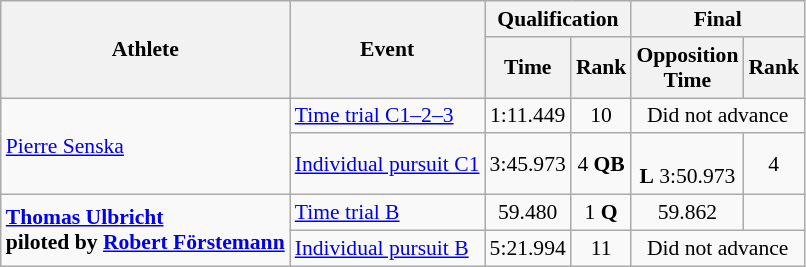<table class=wikitable style="font-size:90%">
<tr>
<th rowspan="2">Athlete</th>
<th rowspan="2">Event</th>
<th colspan="2">Qualification</th>
<th colspan="2">Final</th>
</tr>
<tr>
<th>Time</th>
<th>Rank</th>
<th>Opposition<br>Time</th>
<th>Rank</th>
</tr>
<tr align=center>
<td align=left rowspan=2><a href='#'>Pierre Senska</a></td>
<td align=left><a href='#'>Time trial C1–2–3</a></td>
<td>1:11.449</td>
<td>10</td>
<td colspan=2>Did not advance</td>
</tr>
<tr align=center>
<td align=left><a href='#'>Individual pursuit C1</a></td>
<td>3:45.973</td>
<td>4 <strong>QB</strong></td>
<td><br><strong>L</strong> 3:50.973</td>
<td>4</td>
</tr>
<tr align=center>
<td align=left rowspan=2><strong><a href='#'>Thomas Ulbricht</a><br>piloted by <a href='#'>Robert Förstemann</a></strong></td>
<td align=left><a href='#'>Time trial B</a></td>
<td>59.480</td>
<td>1 <strong>Q</strong></td>
<td>59.862</td>
<td></td>
</tr>
<tr align=center>
<td align=left><a href='#'>Individual pursuit B</a></td>
<td>5:21.994</td>
<td>11</td>
<td colspan=2>Did not advance</td>
</tr>
</table>
